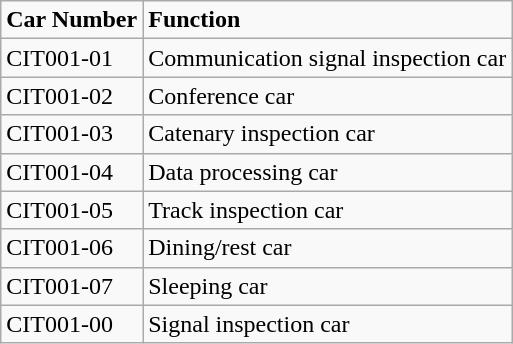<table class="wikitable" style="font-size:100%;text-align: left;">
<tr>
<td><strong>Car Number</strong></td>
<td><strong>Function</strong></td>
</tr>
<tr>
<td>CIT001-01</td>
<td>Communication signal inspection car</td>
</tr>
<tr>
<td>CIT001-02</td>
<td>Conference car</td>
</tr>
<tr>
<td>CIT001-03</td>
<td>Catenary inspection car</td>
</tr>
<tr>
<td>CIT001-04</td>
<td>Data processing car</td>
</tr>
<tr>
<td>CIT001-05</td>
<td>Track inspection car</td>
</tr>
<tr>
<td>CIT001-06</td>
<td>Dining/rest car</td>
</tr>
<tr>
<td>CIT001-07</td>
<td>Sleeping car</td>
</tr>
<tr>
<td>CIT001-00</td>
<td>Signal inspection car</td>
</tr>
</table>
